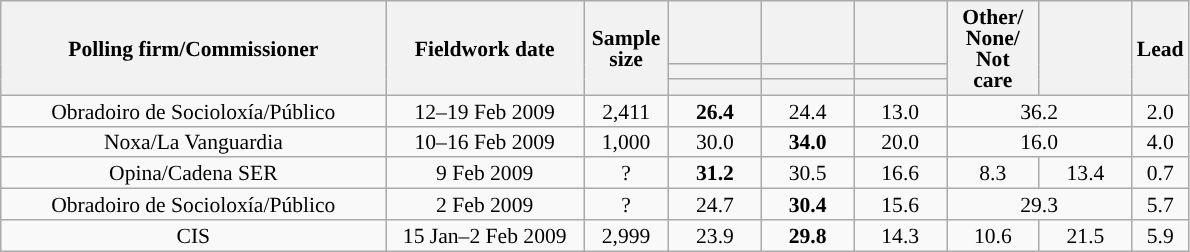<table class="wikitable collapsible collapsed" style="text-align:center; font-size:90%; line-height:14px;">
<tr style="height:42px;">
<th style="width:250px;" rowspan="3">Polling firm/Commissioner</th>
<th style="width:125px;" rowspan="3">Fieldwork date</th>
<th style="width:50px;" rowspan="3">Sample size</th>
<th style="width:55px;"></th>
<th style="width:55px;"></th>
<th style="width:55px;"></th>
<th style="width:55px;" rowspan="3">Other/<br>None/<br>Not<br>care</th>
<th style="width:55px;" rowspan="3"></th>
<th style="width:30px;" rowspan="3">Lead</th>
</tr>
<tr>
<th style="color:inherit;background:"></th>
<th style="color:inherit;background:"></th>
<th style="color:inherit;background:"></th>
</tr>
<tr>
<th></th>
<th></th>
<th></th>
</tr>
<tr>
<td>Obradoiro de Socioloxía/Público</td>
<td>12–19 Feb 2009</td>
<td>2,411</td>
<td><strong>26.4</strong></td>
<td>24.4</td>
<td>13.0</td>
<td colspan="2">36.2</td>
<td style="background:">2.0</td>
</tr>
<tr>
<td>Noxa/La Vanguardia</td>
<td>10–16 Feb 2009</td>
<td>1,000</td>
<td>30.0</td>
<td><strong>34.0</strong></td>
<td>20.0</td>
<td colspan="2">16.0</td>
<td style="background:">4.0</td>
</tr>
<tr>
<td>Opina/Cadena SER</td>
<td>9 Feb 2009</td>
<td>?</td>
<td><strong>31.2</strong></td>
<td>30.5</td>
<td>16.6</td>
<td>8.3</td>
<td>13.4</td>
<td style="background:">0.7</td>
</tr>
<tr>
<td>Obradoiro de Socioloxía/Público</td>
<td>2 Feb 2009</td>
<td>?</td>
<td>24.7</td>
<td><strong>30.4</strong></td>
<td>15.6</td>
<td colspan="2">29.3</td>
<td style="background:">5.7</td>
</tr>
<tr>
<td>CIS</td>
<td>15 Jan–2 Feb 2009</td>
<td>2,999</td>
<td>23.9</td>
<td><strong>29.8</strong></td>
<td>14.3</td>
<td>10.6</td>
<td>21.5</td>
<td style="background:">5.9</td>
</tr>
</table>
